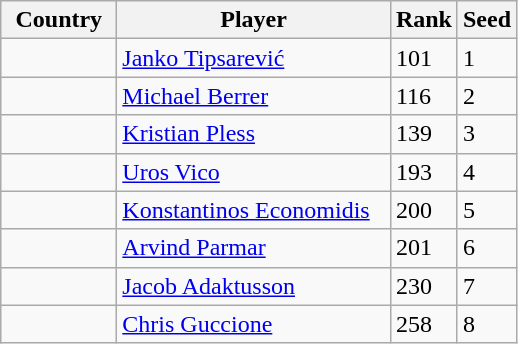<table class="sortable wikitable">
<tr>
<th width="70">Country</th>
<th width="175">Player</th>
<th>Rank</th>
<th>Seed</th>
</tr>
<tr>
<td></td>
<td><a href='#'>Janko Tipsarević</a></td>
<td>101</td>
<td>1</td>
</tr>
<tr>
<td></td>
<td><a href='#'>Michael Berrer</a></td>
<td>116</td>
<td>2</td>
</tr>
<tr>
<td></td>
<td><a href='#'>Kristian Pless</a></td>
<td>139</td>
<td>3</td>
</tr>
<tr>
<td></td>
<td><a href='#'>Uros Vico</a></td>
<td>193</td>
<td>4</td>
</tr>
<tr>
<td></td>
<td><a href='#'>Konstantinos Economidis</a></td>
<td>200</td>
<td>5</td>
</tr>
<tr>
<td></td>
<td><a href='#'>Arvind Parmar</a></td>
<td>201</td>
<td>6</td>
</tr>
<tr>
<td></td>
<td><a href='#'>Jacob Adaktusson</a></td>
<td>230</td>
<td>7</td>
</tr>
<tr>
<td></td>
<td><a href='#'>Chris Guccione</a></td>
<td>258</td>
<td>8</td>
</tr>
</table>
